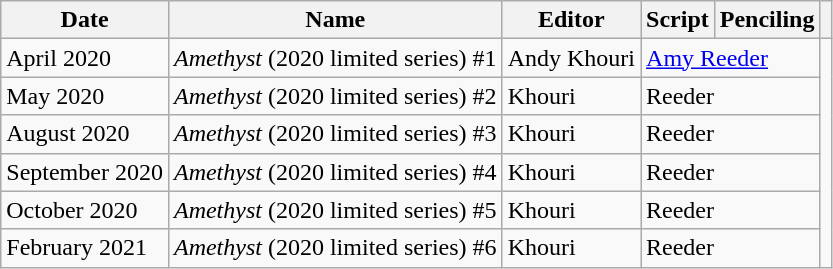<table class="wikitable">
<tr>
<th>Date</th>
<th>Name</th>
<th>Editor</th>
<th>Script</th>
<th>Penciling</th>
<th></th>
</tr>
<tr>
<td>April 2020</td>
<td><em>Amethyst</em> (2020 limited series) #1</td>
<td>Andy Khouri</td>
<td colspan="2"><a href='#'>Amy Reeder</a></td>
<td rowspan="6"></td>
</tr>
<tr>
<td>May 2020</td>
<td><em>Amethyst</em> (2020 limited series) #2</td>
<td>Khouri</td>
<td colspan="2">Reeder</td>
</tr>
<tr>
<td>August 2020</td>
<td><em>Amethyst</em> (2020 limited series) #3</td>
<td>Khouri</td>
<td colspan="2">Reeder</td>
</tr>
<tr>
<td>September 2020</td>
<td><em>Amethyst</em> (2020 limited series) #4</td>
<td>Khouri</td>
<td colspan="2">Reeder</td>
</tr>
<tr>
<td>October 2020</td>
<td><em>Amethyst</em> (2020 limited series) #5</td>
<td>Khouri</td>
<td colspan="2">Reeder</td>
</tr>
<tr>
<td>February 2021</td>
<td><em>Amethyst</em> (2020 limited series) #6</td>
<td>Khouri</td>
<td colspan="2">Reeder</td>
</tr>
</table>
